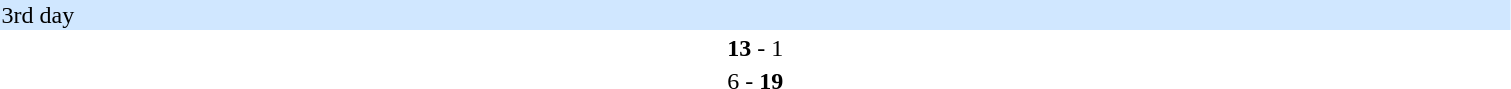<table width="80%">
<tr>
<th width="30%"></th>
<th width="12%"></th>
<th width="30%"></th>
</tr>
<tr bgcolor="#D0E7FF">
<td colspan="3">3rd day</td>
</tr>
<tr>
<td align="right"><strong></strong></td>
<td align="center"><strong>13</strong> - 1</td>
<td></td>
</tr>
<tr>
<td align="right"></td>
<td align="center">6 - <strong>19</strong></td>
<td><strong></strong></td>
</tr>
<tr>
</tr>
</table>
